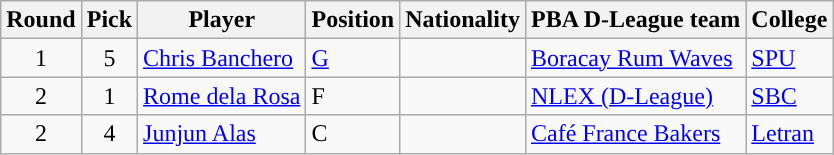<table class="wikitable sortable sortable">
<tr>
<th>Round</th>
<th>Pick</th>
<th>Player</th>
<th>Position</th>
<th>Nationality</th>
<th>PBA D-League team</th>
<th>College</th>
</tr>
<tr>
<td align=center>1</td>
<td align=center>5</td>
<td><a href='#'>Chris Banchero</a></td>
<td><a href='#'>G</a></td>
<td></td>
<td><a href='#'>Boracay Rum Waves</a></td>
<td><a href='#'>SPU</a></td>
</tr>
<tr>
<td align=center>2</td>
<td align=center>1</td>
<td><a href='#'>Rome dela Rosa</a></td>
<td>F</td>
<td></td>
<td><a href='#'>NLEX (D-League)</a></td>
<td><a href='#'>SBC</a></td>
</tr>
<tr>
<td align=center>2</td>
<td align=center>4</td>
<td><a href='#'>Junjun Alas</a></td>
<td>C</td>
<td></td>
<td><a href='#'>Café France Bakers</a></td>
<td><a href='#'>Letran</a></td>
</tr>
</table>
